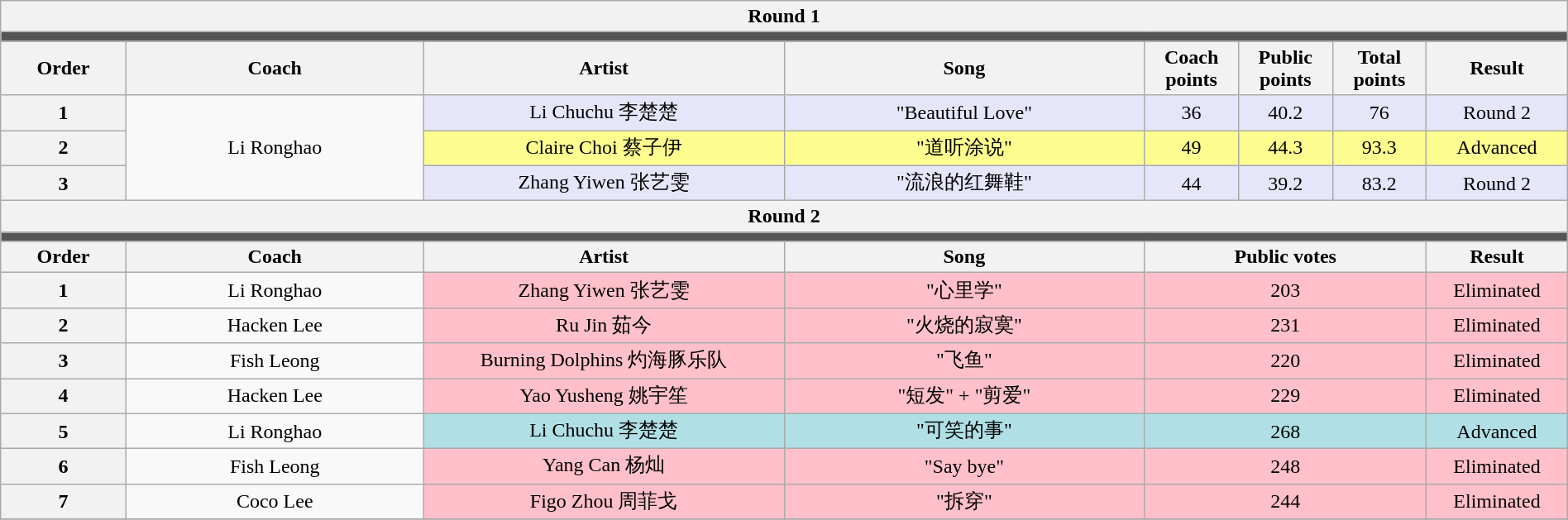<table class="wikitable" style="text-align:center; width:100%;">
<tr>
<th colspan=8>Round 1</th>
</tr>
<tr>
<td colspan="8" style="background:#555555"></td>
</tr>
<tr>
<th style="width:6%;">Order</th>
<th style="width:17%;">Coach</th>
<th style="width:21%;">Artist</th>
<th style="width:21%;">Song</th>
<th style="width:6%;">Coach points</th>
<th style="width:6%;">Public points</th>
<th style="width:6%;">Total points</th>
<th style="width:17%;">Result</th>
</tr>
<tr>
<th>1</th>
<td rowspan=3>Li Ronghao</td>
<td style="background:#e6e6fa;">Li Chuchu 李楚楚</td>
<td style="background:#e6e6fa;">"Beautiful Love"</td>
<td style="background:#e6e6fa;">36</td>
<td style="background:#e6e6fa;">40.2</td>
<td style="background:#e6e6fa;">76</td>
<td style="background:#e6e6fa;">Round 2</td>
</tr>
<tr>
<th>2</th>
<td style="background:#fdfc8f;">Claire Choi 蔡子伊</td>
<td style="background:#fdfc8f;">"道听涂说"</td>
<td style="background:#fdfc8f;">49</td>
<td style="background:#fdfc8f;">44.3</td>
<td style="background:#fdfc8f;">93.3</td>
<td style="background:#fdfc8f;">Advanced</td>
</tr>
<tr>
<th>3</th>
<td style="background:#e6e6fa;">Zhang Yiwen 张艺雯</td>
<td style="background:#e6e6fa;">"流浪的红舞鞋"</td>
<td style="background:#e6e6fa;">44</td>
<td style="background:#e6e6fa;">39.2</td>
<td style="background:#e6e6fa;">83.2</td>
<td style="background:#e6e6fa;">Round 2</td>
</tr>
<tr>
<th colspan=8>Round 2</th>
</tr>
<tr>
<td colspan="8" style="background:#555555"></td>
</tr>
<tr>
<th style="width:8%;">Order</th>
<th style="width:19%;">Coach</th>
<th style="width:23%;">Artist</th>
<th style="width:23%;">Song</th>
<th style="width:8%;" colspan=3>Public votes</th>
<th style="width:19%;">Result</th>
</tr>
<tr>
<th>1</th>
<td>Li Ronghao</td>
<td style="background:pink;">Zhang Yiwen 张艺雯</td>
<td style="background:pink;">"心里学"</td>
<td style="background:pink;" colspan=3>203</td>
<td style="background:pink;">Eliminated</td>
</tr>
<tr>
<th>2</th>
<td>Hacken Lee</td>
<td style="background:pink;">Ru Jin 茹今</td>
<td style="background:pink;">"火烧的寂寞"</td>
<td style="background:pink;" colspan=3>231</td>
<td style="background:pink;">Eliminated</td>
</tr>
<tr>
<th>3</th>
<td>Fish Leong</td>
<td style="background:pink;">Burning Dolphins 灼海豚乐队</td>
<td style="background:pink;">"飞鱼"</td>
<td style="background:pink;" colspan=3>220</td>
<td style="background:pink;">Eliminated</td>
</tr>
<tr>
<th>4</th>
<td>Hacken Lee</td>
<td style="background:pink;">Yao Yusheng 姚宇笙</td>
<td style="background:pink;">"短发" + "剪爱"</td>
<td style="background:pink;" colspan=3>229</td>
<td style="background:pink;">Eliminated</td>
</tr>
<tr>
<th>5</th>
<td>Li Ronghao</td>
<td style="background:#b0e0e6;">Li Chuchu 李楚楚</td>
<td style="background:#b0e0e6;">"可笑的事"</td>
<td style="background:#b0e0e6;" colspan=3>268</td>
<td style="background:#b0e0e6;">Advanced</td>
</tr>
<tr>
<th>6</th>
<td>Fish Leong</td>
<td style="background:pink;">Yang Can 杨灿</td>
<td style="background:pink;">"Say bye"</td>
<td style="background:pink;" colspan=3>248</td>
<td style="background:pink;">Eliminated</td>
</tr>
<tr>
<th>7</th>
<td>Coco Lee</td>
<td style="background:pink;">Figo Zhou 周菲戈</td>
<td style="background:pink;">"拆穿"</td>
<td style="background:pink;" colspan=3>244</td>
<td style="background:pink;">Eliminated</td>
</tr>
<tr>
</tr>
</table>
